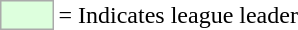<table>
<tr>
<td style="background:#DDFFDD; border:1px solid #aaa; width:2em;"></td>
<td>= Indicates league leader</td>
</tr>
</table>
